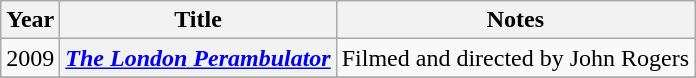<table class="wikitable plainrowheaders sortable">
<tr>
<th scope="col">Year</th>
<th scope="col">Title</th>
<th class="unsortable">Notes</th>
</tr>
<tr>
<td>2009</td>
<th scope="row"><em><a href='#'>The London Perambulator</a></em></th>
<td>Filmed and directed by John Rogers</td>
</tr>
<tr>
</tr>
</table>
